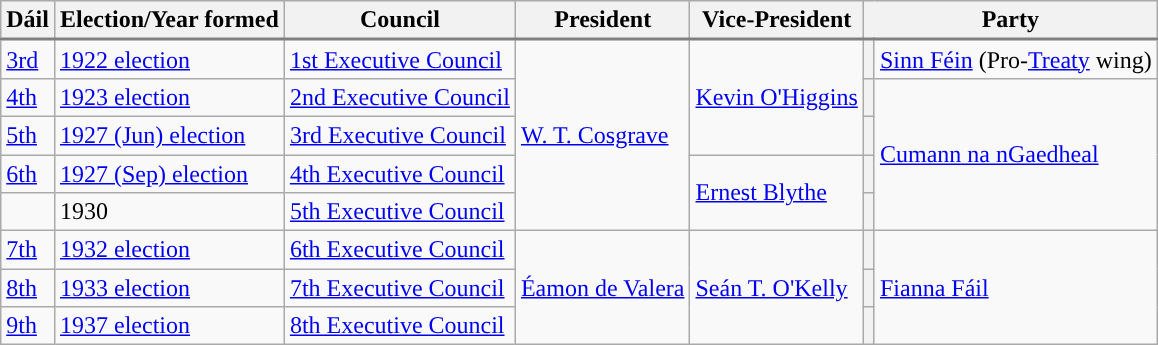<table class="wikitable">
<tr style="text-align: center; background: #efefef; border-bottom: 2px solid gray;">
<th>Dáil</th>
<th>Election/Year formed</th>
<th>Council</th>
<th>President</th>
<th>Vice-President</th>
<th colspan="2">Party</th>
</tr>
<tr>
<td><a href='#'>3rd</a></td>
<td><a href='#'>1922 election</a></td>
<td><a href='#'>1st Executive Council</a></td>
<td rowspan=5><a href='#'>W. T. Cosgrave</a></td>
<td rowspan=3><a href='#'>Kevin O'Higgins</a></td>
<th style="background-color: "></th>
<td><a href='#'>Sinn Féin</a> (Pro-<a href='#'>Treaty</a> wing)</td>
</tr>
<tr>
<td><a href='#'>4th</a></td>
<td><a href='#'>1923 election</a></td>
<td><a href='#'>2nd Executive Council</a></td>
<th style="background-color: "></th>
<td rowspan=4><a href='#'>Cumann na nGaedheal</a></td>
</tr>
<tr>
<td><a href='#'>5th</a></td>
<td><a href='#'>1927 (Jun) election</a></td>
<td><a href='#'>3rd Executive Council</a></td>
<th style="background-color: "></th>
</tr>
<tr>
<td><a href='#'>6th</a></td>
<td><a href='#'>1927 (Sep) election</a></td>
<td><a href='#'>4th Executive Council</a></td>
<td rowspan=2><a href='#'>Ernest Blythe</a></td>
<th style="background-color: "></th>
</tr>
<tr>
<td></td>
<td>1930</td>
<td><a href='#'>5th Executive Council</a></td>
<th style="background-color: "></th>
</tr>
<tr>
<td><a href='#'>7th</a></td>
<td><a href='#'>1932 election</a></td>
<td><a href='#'>6th Executive Council</a></td>
<td rowspan=3><a href='#'>Éamon de Valera</a></td>
<td rowspan=3><a href='#'>Seán T. O'Kelly</a></td>
<th style="background-color: "></th>
<td rowspan=3><a href='#'>Fianna Fáil</a></td>
</tr>
<tr>
<td><a href='#'>8th</a></td>
<td><a href='#'>1933 election</a></td>
<td><a href='#'>7th Executive Council</a></td>
<th style="background-color: "></th>
</tr>
<tr>
<td><a href='#'>9th</a></td>
<td><a href='#'>1937 election</a></td>
<td><a href='#'>8th Executive Council</a></td>
<th style="background-color: "></th>
</tr>
</table>
